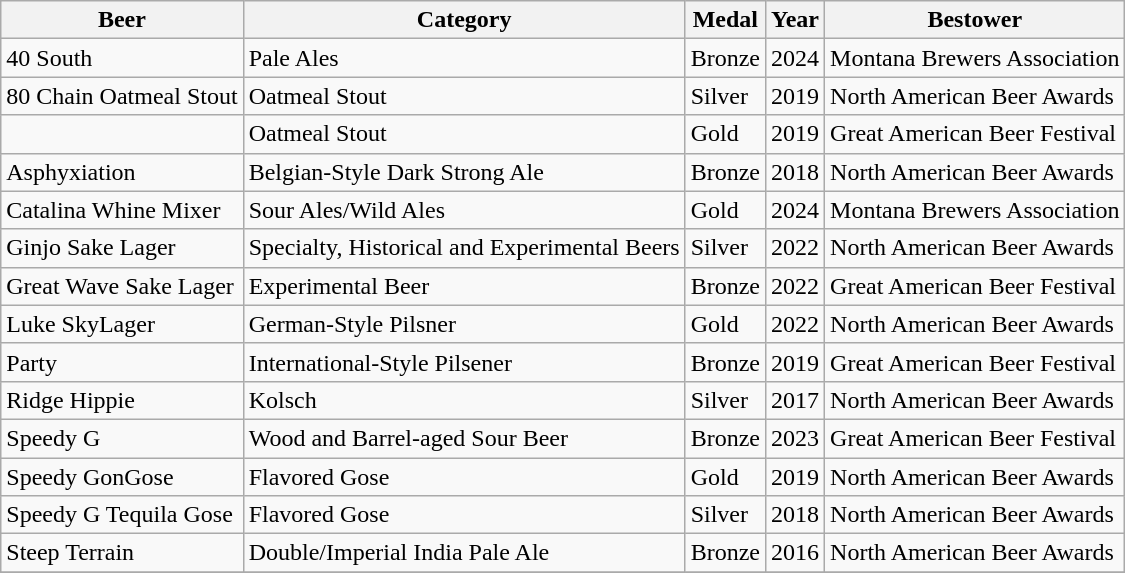<table class="wikitable">
<tr>
<th>Beer</th>
<th>Category</th>
<th>Medal</th>
<th>Year</th>
<th>Bestower</th>
</tr>
<tr>
<td>40 South</td>
<td>Pale Ales</td>
<td>Bronze</td>
<td>2024</td>
<td>Montana Brewers Association</td>
</tr>
<tr>
<td>80 Chain Oatmeal Stout</td>
<td>Oatmeal Stout</td>
<td>Silver</td>
<td>2019</td>
<td>North American Beer Awards</td>
</tr>
<tr>
<td></td>
<td>Oatmeal Stout</td>
<td>Gold</td>
<td>2019</td>
<td>Great American Beer Festival</td>
</tr>
<tr>
<td>Asphyxiation</td>
<td>Belgian-Style Dark Strong Ale</td>
<td>Bronze</td>
<td>2018</td>
<td>North American Beer Awards</td>
</tr>
<tr>
<td>Catalina Whine Mixer</td>
<td>Sour Ales/Wild Ales</td>
<td>Gold</td>
<td>2024</td>
<td>Montana Brewers Association</td>
</tr>
<tr>
<td>Ginjo Sake Lager</td>
<td>Specialty, Historical and Experimental Beers</td>
<td>Silver</td>
<td>2022</td>
<td>North American Beer Awards</td>
</tr>
<tr>
<td>Great Wave Sake Lager</td>
<td>Experimental Beer</td>
<td>Bronze</td>
<td>2022</td>
<td>Great American Beer Festival</td>
</tr>
<tr>
<td>Luke SkyLager</td>
<td>German-Style Pilsner</td>
<td>Gold</td>
<td>2022</td>
<td>North American Beer Awards</td>
</tr>
<tr>
<td>Party</td>
<td>International-Style Pilsener</td>
<td>Bronze</td>
<td>2019</td>
<td>Great American Beer Festival</td>
</tr>
<tr>
<td>Ridge Hippie</td>
<td>Kolsch</td>
<td>Silver</td>
<td>2017</td>
<td>North American Beer Awards</td>
</tr>
<tr>
<td>Speedy G</td>
<td>Wood and Barrel-aged Sour Beer</td>
<td>Bronze</td>
<td>2023</td>
<td>Great American Beer Festival</td>
</tr>
<tr>
<td>Speedy GonGose</td>
<td>Flavored Gose</td>
<td>Gold</td>
<td>2019</td>
<td>North American Beer Awards</td>
</tr>
<tr>
<td>Speedy G Tequila Gose</td>
<td>Flavored Gose</td>
<td>Silver</td>
<td>2018</td>
<td>North American Beer Awards</td>
</tr>
<tr>
<td>Steep Terrain</td>
<td>Double/Imperial India Pale Ale</td>
<td>Bronze</td>
<td>2016</td>
<td>North American Beer Awards</td>
</tr>
<tr>
</tr>
</table>
